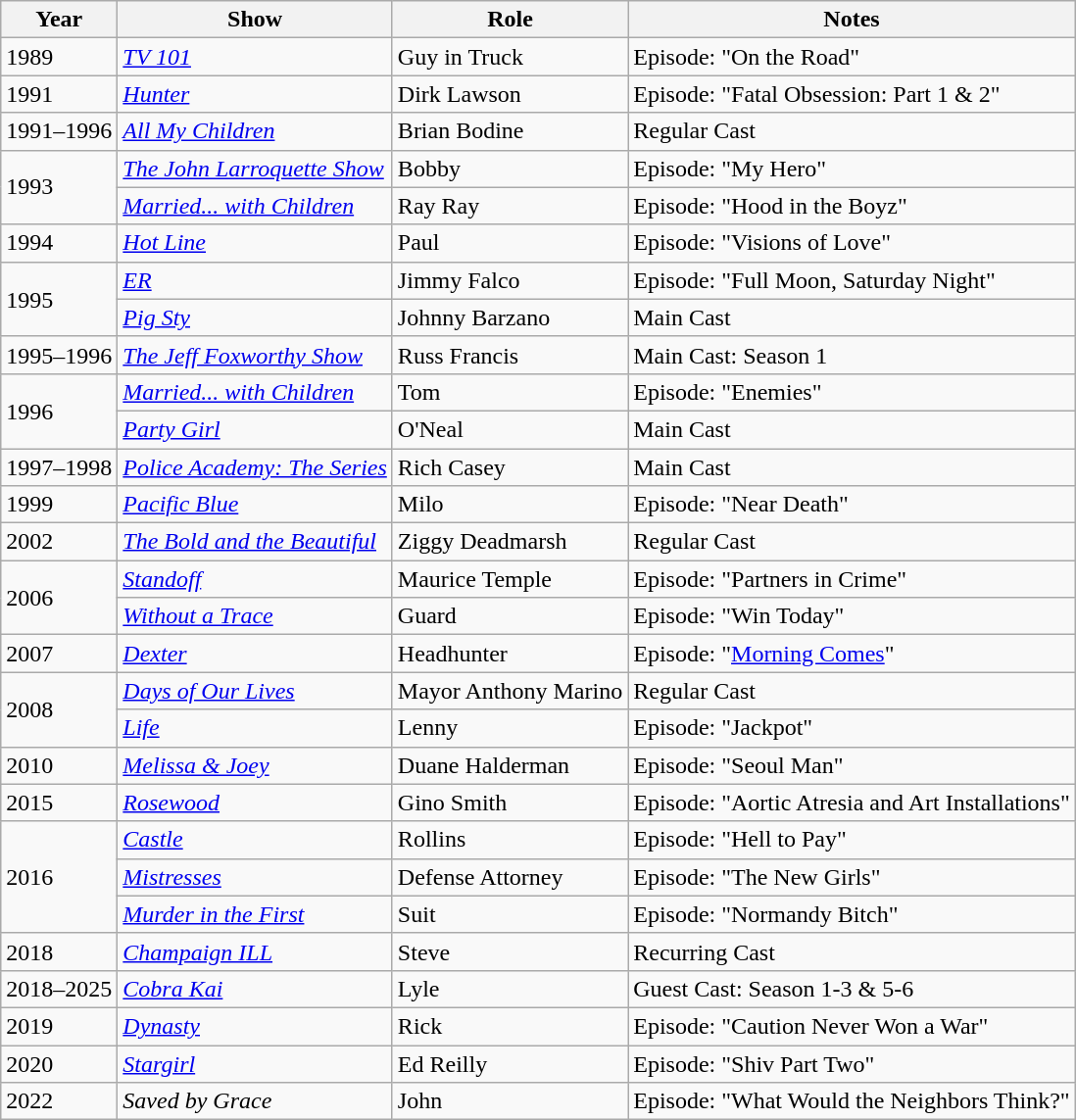<table class="wikitable sortable">
<tr>
<th>Year</th>
<th>Show</th>
<th>Role</th>
<th>Notes</th>
</tr>
<tr>
<td>1989</td>
<td><em><a href='#'>TV 101</a></em></td>
<td>Guy in Truck</td>
<td>Episode: "On the Road"</td>
</tr>
<tr>
<td>1991</td>
<td><em><a href='#'>Hunter</a></em></td>
<td>Dirk Lawson</td>
<td>Episode: "Fatal Obsession: Part 1 & 2"</td>
</tr>
<tr>
<td>1991–1996</td>
<td><em><a href='#'>All My Children</a></em></td>
<td>Brian Bodine</td>
<td>Regular Cast</td>
</tr>
<tr>
<td rowspan=2>1993</td>
<td><em><a href='#'>The John Larroquette Show</a></em></td>
<td>Bobby</td>
<td>Episode: "My Hero"</td>
</tr>
<tr>
<td><em><a href='#'>Married... with Children</a></em></td>
<td>Ray Ray</td>
<td>Episode: "Hood in the Boyz"</td>
</tr>
<tr>
<td>1994</td>
<td><em><a href='#'>Hot Line</a></em></td>
<td>Paul</td>
<td>Episode: "Visions of Love"</td>
</tr>
<tr>
<td rowspan=2>1995</td>
<td><em><a href='#'>ER</a></em></td>
<td>Jimmy Falco</td>
<td>Episode: "Full Moon, Saturday Night"</td>
</tr>
<tr>
<td><em><a href='#'>Pig Sty</a></em></td>
<td>Johnny Barzano</td>
<td>Main Cast</td>
</tr>
<tr>
<td>1995–1996</td>
<td><em><a href='#'>The Jeff Foxworthy Show</a></em></td>
<td>Russ Francis</td>
<td>Main Cast: Season 1</td>
</tr>
<tr>
<td rowspan=2>1996</td>
<td><em><a href='#'>Married... with Children</a></em></td>
<td>Tom</td>
<td>Episode: "Enemies"</td>
</tr>
<tr>
<td><em><a href='#'>Party Girl</a></em></td>
<td>O'Neal</td>
<td>Main Cast</td>
</tr>
<tr>
<td>1997–1998</td>
<td><em><a href='#'>Police Academy: The Series</a></em></td>
<td>Rich Casey</td>
<td>Main Cast</td>
</tr>
<tr>
<td>1999</td>
<td><em><a href='#'>Pacific Blue</a></em></td>
<td>Milo</td>
<td>Episode: "Near Death"</td>
</tr>
<tr>
<td>2002</td>
<td><em><a href='#'>The Bold and the Beautiful</a></em></td>
<td>Ziggy Deadmarsh</td>
<td>Regular Cast</td>
</tr>
<tr>
<td rowspan=2>2006</td>
<td><em><a href='#'>Standoff</a></em></td>
<td>Maurice Temple</td>
<td>Episode: "Partners in Crime"</td>
</tr>
<tr>
<td><em><a href='#'>Without a Trace</a></em></td>
<td>Guard</td>
<td>Episode: "Win Today"</td>
</tr>
<tr>
<td>2007</td>
<td><em><a href='#'>Dexter</a></em></td>
<td>Headhunter</td>
<td>Episode: "<a href='#'>Morning Comes</a>"</td>
</tr>
<tr>
<td rowspan=2>2008</td>
<td><em><a href='#'>Days of Our Lives</a></em></td>
<td>Mayor Anthony Marino</td>
<td>Regular Cast</td>
</tr>
<tr>
<td><em><a href='#'>Life</a></em></td>
<td>Lenny</td>
<td>Episode: "Jackpot"</td>
</tr>
<tr>
<td>2010</td>
<td><em><a href='#'>Melissa & Joey</a></em></td>
<td>Duane Halderman</td>
<td>Episode: "Seoul Man"</td>
</tr>
<tr>
<td>2015</td>
<td><em><a href='#'>Rosewood</a></em></td>
<td>Gino Smith</td>
<td>Episode: "Aortic Atresia and Art Installations"</td>
</tr>
<tr>
<td rowspan=3>2016</td>
<td><em><a href='#'>Castle</a></em></td>
<td>Rollins</td>
<td>Episode: "Hell to Pay"</td>
</tr>
<tr>
<td><em><a href='#'>Mistresses</a></em></td>
<td>Defense Attorney</td>
<td>Episode: "The New Girls"</td>
</tr>
<tr>
<td><em><a href='#'>Murder in the First</a></em></td>
<td>Suit</td>
<td>Episode: "Normandy Bitch"</td>
</tr>
<tr>
<td>2018</td>
<td><em><a href='#'>Champaign ILL</a></em></td>
<td>Steve</td>
<td>Recurring Cast</td>
</tr>
<tr>
<td>2018–2025</td>
<td><em><a href='#'>Cobra Kai</a></em></td>
<td>Lyle</td>
<td>Guest Cast: Season 1-3 & 5-6</td>
</tr>
<tr>
<td>2019</td>
<td><em><a href='#'>Dynasty</a></em></td>
<td>Rick</td>
<td>Episode: "Caution Never Won a War"</td>
</tr>
<tr>
<td>2020</td>
<td><em><a href='#'>Stargirl</a></em></td>
<td>Ed Reilly</td>
<td>Episode: "Shiv Part Two"</td>
</tr>
<tr>
<td>2022</td>
<td><em>Saved by Grace</em></td>
<td>John</td>
<td>Episode: "What Would the Neighbors Think?"</td>
</tr>
</table>
